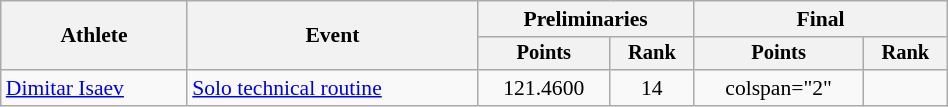<table class="wikitable" style="text-align:center; font-size:90%; width:50%;">
<tr>
<th rowspan="2">Athlete</th>
<th rowspan="2">Event</th>
<th colspan="2">Preliminaries</th>
<th colspan="2">Final</th>
</tr>
<tr style="font-size:95%">
<th>Points</th>
<th>Rank</th>
<th>Points</th>
<th>Rank</th>
</tr>
<tr>
<td align=left><a href='#'>Dimitar Isaev</a></td>
<td align=left><a href='#'>Solo technical routine</a></td>
<td>121.4600</td>
<td>14</td>
<td>colspan="2" </td>
</tr>
</table>
